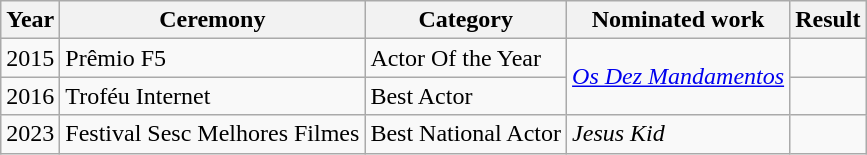<table class="wikitable">
<tr>
<th>Year</th>
<th>Ceremony</th>
<th>Category</th>
<th>Nominated work</th>
<th>Result</th>
</tr>
<tr>
<td>2015</td>
<td>Prêmio F5</td>
<td>Actor Of the Year</td>
<td rowspan="2"><em><a href='#'>Os Dez Mandamentos</a></em></td>
<td></td>
</tr>
<tr>
<td>2016</td>
<td>Troféu Internet</td>
<td>Best Actor</td>
<td></td>
</tr>
<tr>
<td>2023</td>
<td>Festival Sesc Melhores Filmes</td>
<td>Best National Actor</td>
<td><em>Jesus Kid</em></td>
<td></td>
</tr>
</table>
